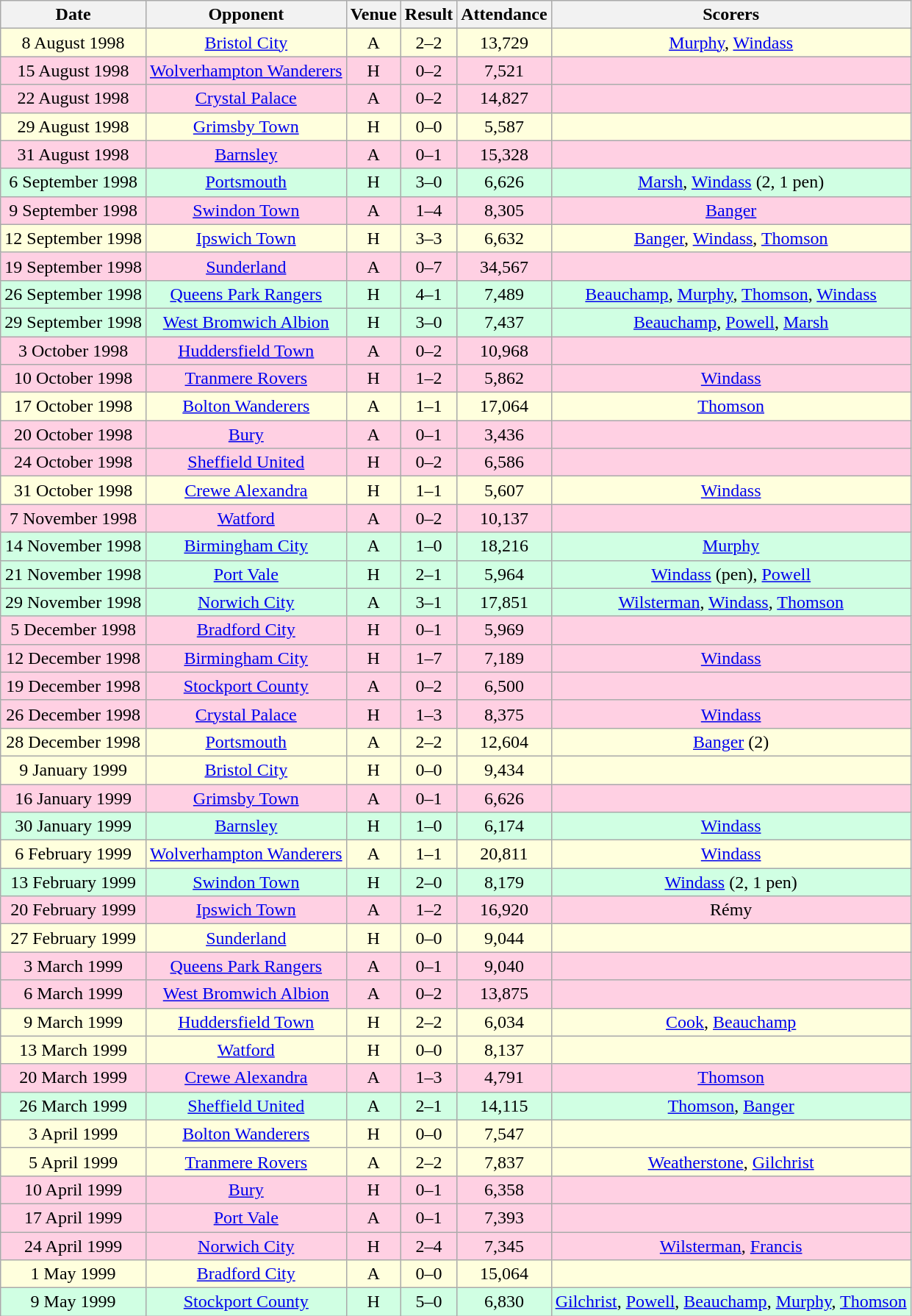<table class="wikitable sortable" style="font-size:100%; text-align:center">
<tr>
<th>Date</th>
<th>Opponent</th>
<th>Venue</th>
<th>Result</th>
<th>Attendance</th>
<th>Scorers</th>
</tr>
<tr style="background-color: #ffffdd;">
<td>8 August 1998</td>
<td><a href='#'>Bristol City</a></td>
<td>A</td>
<td>2–2</td>
<td>13,729</td>
<td><a href='#'>Murphy</a>, <a href='#'>Windass</a></td>
</tr>
<tr style="background-color: #ffd0e3;">
<td>15 August 1998</td>
<td><a href='#'>Wolverhampton Wanderers</a></td>
<td>H</td>
<td>0–2</td>
<td>7,521</td>
<td></td>
</tr>
<tr style="background-color: #ffd0e3;">
<td>22 August 1998</td>
<td><a href='#'>Crystal Palace</a></td>
<td>A</td>
<td>0–2</td>
<td>14,827</td>
<td></td>
</tr>
<tr style="background-color: #ffffdd;">
<td>29 August 1998</td>
<td><a href='#'>Grimsby Town</a></td>
<td>H</td>
<td>0–0</td>
<td>5,587</td>
<td></td>
</tr>
<tr style="background-color: #ffd0e3;">
<td>31 August 1998</td>
<td><a href='#'>Barnsley</a></td>
<td>A</td>
<td>0–1</td>
<td>15,328</td>
<td></td>
</tr>
<tr style="background-color: #d0ffe3;">
<td>6 September 1998</td>
<td><a href='#'>Portsmouth</a></td>
<td>H</td>
<td>3–0</td>
<td>6,626</td>
<td><a href='#'>Marsh</a>, <a href='#'>Windass</a> (2, 1 pen)</td>
</tr>
<tr style="background-color: #ffd0e3;">
<td>9 September 1998</td>
<td><a href='#'>Swindon Town</a></td>
<td>A</td>
<td>1–4</td>
<td>8,305</td>
<td><a href='#'>Banger</a></td>
</tr>
<tr style="background-color: #ffffdd;">
<td>12 September 1998</td>
<td><a href='#'>Ipswich Town</a></td>
<td>H</td>
<td>3–3</td>
<td>6,632</td>
<td><a href='#'>Banger</a>, <a href='#'>Windass</a>, <a href='#'>Thomson</a></td>
</tr>
<tr style="background-color: #ffd0e3;">
<td>19 September 1998</td>
<td><a href='#'>Sunderland</a></td>
<td>A</td>
<td>0–7</td>
<td>34,567</td>
<td></td>
</tr>
<tr style="background-color: #d0ffe3;">
<td>26 September 1998</td>
<td><a href='#'>Queens Park Rangers</a></td>
<td>H</td>
<td>4–1</td>
<td>7,489</td>
<td><a href='#'>Beauchamp</a>, <a href='#'>Murphy</a>, <a href='#'>Thomson</a>, <a href='#'>Windass</a></td>
</tr>
<tr style="background-color: #d0ffe3;">
<td>29 September 1998</td>
<td><a href='#'>West Bromwich Albion</a></td>
<td>H</td>
<td>3–0</td>
<td>7,437</td>
<td><a href='#'>Beauchamp</a>, <a href='#'>Powell</a>, <a href='#'>Marsh</a></td>
</tr>
<tr style="background-color: #ffd0e3;">
<td>3 October 1998</td>
<td><a href='#'>Huddersfield Town</a></td>
<td>A</td>
<td>0–2</td>
<td>10,968</td>
<td></td>
</tr>
<tr style="background-color: #ffd0e3;">
<td>10 October 1998</td>
<td><a href='#'>Tranmere Rovers</a></td>
<td>H</td>
<td>1–2</td>
<td>5,862</td>
<td><a href='#'>Windass</a></td>
</tr>
<tr style="background-color: #ffffdd;">
<td>17 October 1998</td>
<td><a href='#'>Bolton Wanderers</a></td>
<td>A</td>
<td>1–1</td>
<td>17,064</td>
<td><a href='#'>Thomson</a></td>
</tr>
<tr style="background-color: #ffd0e3;">
<td>20 October 1998</td>
<td><a href='#'>Bury</a></td>
<td>A</td>
<td>0–1</td>
<td>3,436</td>
<td></td>
</tr>
<tr style="background-color: #ffd0e3;">
<td>24 October 1998</td>
<td><a href='#'>Sheffield United</a></td>
<td>H</td>
<td>0–2</td>
<td>6,586</td>
<td></td>
</tr>
<tr style="background-color: #ffffdd;">
<td>31 October 1998</td>
<td><a href='#'>Crewe Alexandra</a></td>
<td>H</td>
<td>1–1</td>
<td>5,607</td>
<td><a href='#'>Windass</a></td>
</tr>
<tr style="background-color: #ffd0e3;">
<td>7 November 1998</td>
<td><a href='#'>Watford</a></td>
<td>A</td>
<td>0–2</td>
<td>10,137</td>
<td></td>
</tr>
<tr style="background-color: #d0ffe3;">
<td>14 November 1998</td>
<td><a href='#'>Birmingham City</a></td>
<td>A</td>
<td>1–0</td>
<td>18,216</td>
<td><a href='#'>Murphy</a></td>
</tr>
<tr style="background-color: #d0ffe3;">
<td>21 November 1998</td>
<td><a href='#'>Port Vale</a></td>
<td>H</td>
<td>2–1</td>
<td>5,964</td>
<td><a href='#'>Windass</a> (pen), <a href='#'>Powell</a></td>
</tr>
<tr style="background-color: #d0ffe3;">
<td>29 November 1998</td>
<td><a href='#'>Norwich City</a></td>
<td>A</td>
<td>3–1</td>
<td>17,851</td>
<td><a href='#'>Wilsterman</a>, <a href='#'>Windass</a>, <a href='#'>Thomson</a></td>
</tr>
<tr style="background-color: #ffd0e3;">
<td>5 December 1998</td>
<td><a href='#'>Bradford City</a></td>
<td>H</td>
<td>0–1</td>
<td>5,969</td>
<td></td>
</tr>
<tr style="background-color: #ffd0e3;">
<td>12 December 1998</td>
<td><a href='#'>Birmingham City</a></td>
<td>H</td>
<td>1–7</td>
<td>7,189</td>
<td><a href='#'>Windass</a></td>
</tr>
<tr style="background-color: #ffd0e3;">
<td>19 December 1998</td>
<td><a href='#'>Stockport County</a></td>
<td>A</td>
<td>0–2</td>
<td>6,500</td>
<td></td>
</tr>
<tr style="background-color: #ffd0e3;">
<td>26 December 1998</td>
<td><a href='#'>Crystal Palace</a></td>
<td>H</td>
<td>1–3</td>
<td>8,375</td>
<td><a href='#'>Windass</a></td>
</tr>
<tr style="background-color: #ffffdd;">
<td>28 December 1998</td>
<td><a href='#'>Portsmouth</a></td>
<td>A</td>
<td>2–2</td>
<td>12,604</td>
<td><a href='#'>Banger</a> (2)</td>
</tr>
<tr style="background-color: #ffffdd;">
<td>9 January 1999</td>
<td><a href='#'>Bristol City</a></td>
<td>H</td>
<td>0–0</td>
<td>9,434</td>
<td></td>
</tr>
<tr style="background-color: #ffd0e3;">
<td>16 January 1999</td>
<td><a href='#'>Grimsby Town</a></td>
<td>A</td>
<td>0–1</td>
<td>6,626</td>
<td></td>
</tr>
<tr style="background-color: #d0ffe3;">
<td>30 January 1999</td>
<td><a href='#'>Barnsley</a></td>
<td>H</td>
<td>1–0</td>
<td>6,174</td>
<td><a href='#'>Windass</a></td>
</tr>
<tr style="background-color: #ffffdd;">
<td>6 February 1999</td>
<td><a href='#'>Wolverhampton Wanderers</a></td>
<td>A</td>
<td>1–1</td>
<td>20,811</td>
<td><a href='#'>Windass</a></td>
</tr>
<tr style="background-color: #d0ffe3;">
<td>13 February 1999</td>
<td><a href='#'>Swindon Town</a></td>
<td>H</td>
<td>2–0</td>
<td>8,179</td>
<td><a href='#'>Windass</a> (2, 1 pen)</td>
</tr>
<tr style="background-color: #ffd0e3;">
<td>20 February 1999</td>
<td><a href='#'>Ipswich Town</a></td>
<td>A</td>
<td>1–2</td>
<td>16,920</td>
<td>Rémy</td>
</tr>
<tr style="background-color: #ffffdd;">
<td>27 February 1999</td>
<td><a href='#'>Sunderland</a></td>
<td>H</td>
<td>0–0</td>
<td>9,044</td>
<td></td>
</tr>
<tr style="background-color: #ffd0e3;">
<td>3 March 1999</td>
<td><a href='#'>Queens Park Rangers</a></td>
<td>A</td>
<td>0–1</td>
<td>9,040</td>
<td></td>
</tr>
<tr style="background-color: #ffd0e3;">
<td>6 March 1999</td>
<td><a href='#'>West Bromwich Albion</a></td>
<td>A</td>
<td>0–2</td>
<td>13,875</td>
<td></td>
</tr>
<tr style="background-color: #ffffdd;">
<td>9 March 1999</td>
<td><a href='#'>Huddersfield Town</a></td>
<td>H</td>
<td>2–2</td>
<td>6,034</td>
<td><a href='#'>Cook</a>, <a href='#'>Beauchamp</a></td>
</tr>
<tr style="background-color: #ffffdd;">
<td>13 March 1999</td>
<td><a href='#'>Watford</a></td>
<td>H</td>
<td>0–0</td>
<td>8,137</td>
<td></td>
</tr>
<tr style="background-color: #ffd0e3;">
<td>20 March 1999</td>
<td><a href='#'>Crewe Alexandra</a></td>
<td>A</td>
<td>1–3</td>
<td>4,791</td>
<td><a href='#'>Thomson</a></td>
</tr>
<tr style="background-color: #d0ffe3;">
<td>26 March 1999</td>
<td><a href='#'>Sheffield United</a></td>
<td>A</td>
<td>2–1</td>
<td>14,115</td>
<td><a href='#'>Thomson</a>, <a href='#'>Banger</a></td>
</tr>
<tr style="background-color: #ffffdd;">
<td>3 April 1999</td>
<td><a href='#'>Bolton Wanderers</a></td>
<td>H</td>
<td>0–0</td>
<td>7,547</td>
<td></td>
</tr>
<tr style="background-color: #ffffdd;">
<td>5 April 1999</td>
<td><a href='#'>Tranmere Rovers</a></td>
<td>A</td>
<td>2–2</td>
<td>7,837</td>
<td><a href='#'>Weatherstone</a>, <a href='#'>Gilchrist</a></td>
</tr>
<tr style="background-color: #ffd0e3;">
<td>10 April 1999</td>
<td><a href='#'>Bury</a></td>
<td>H</td>
<td>0–1</td>
<td>6,358</td>
<td></td>
</tr>
<tr style="background-color: #ffd0e3;">
<td>17 April 1999</td>
<td><a href='#'>Port Vale</a></td>
<td>A</td>
<td>0–1</td>
<td>7,393</td>
<td></td>
</tr>
<tr style="background-color: #ffd0e3;">
<td>24 April 1999</td>
<td><a href='#'>Norwich City</a></td>
<td>H</td>
<td>2–4</td>
<td>7,345</td>
<td><a href='#'>Wilsterman</a>, <a href='#'>Francis</a></td>
</tr>
<tr style="background-color: #ffffdd;">
<td>1 May 1999</td>
<td><a href='#'>Bradford City</a></td>
<td>A</td>
<td>0–0</td>
<td>15,064</td>
<td></td>
</tr>
<tr style="background-color: #d0ffe3;">
<td>9 May 1999</td>
<td><a href='#'>Stockport County</a></td>
<td>H</td>
<td>5–0</td>
<td>6,830</td>
<td><a href='#'>Gilchrist</a>, <a href='#'>Powell</a>, <a href='#'>Beauchamp</a>, <a href='#'>Murphy</a>, <a href='#'>Thomson</a></td>
</tr>
</table>
